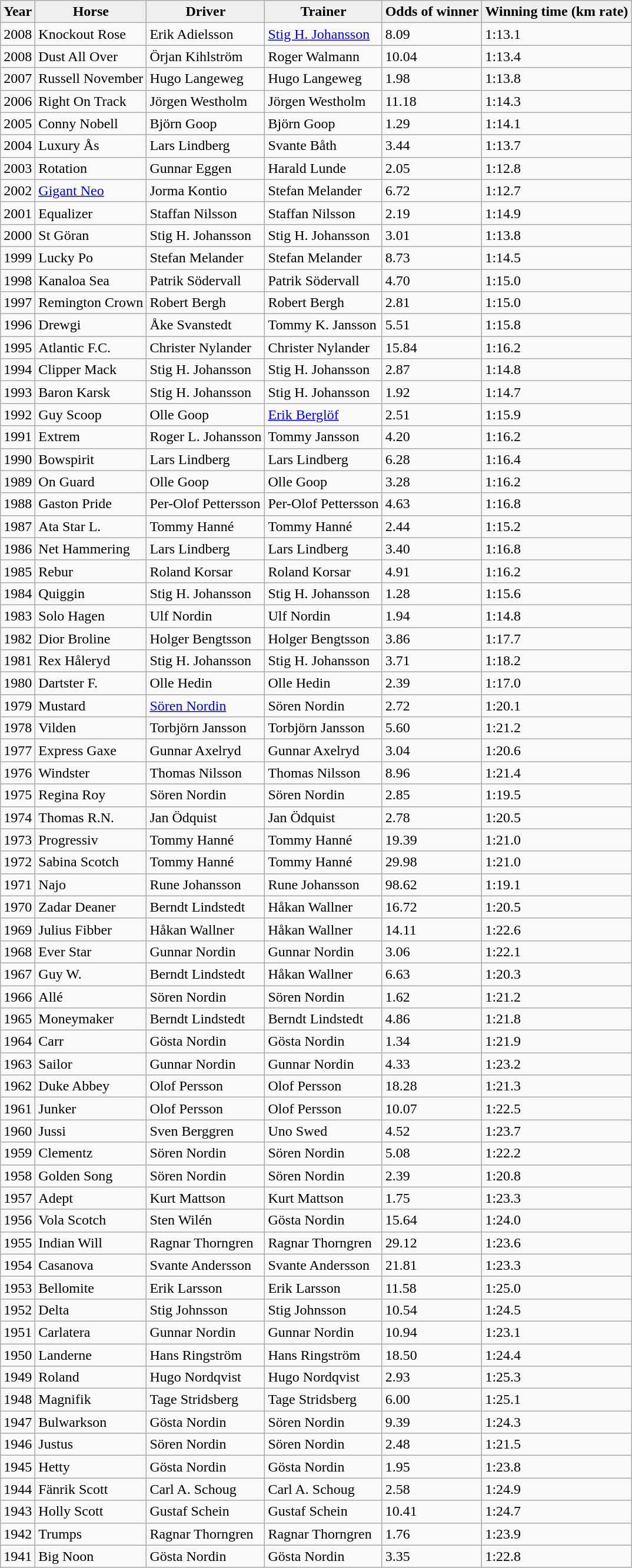<table class="wikitable">
<tr ---- align="center">
<th align="left" style="background:#efefef;">Year</th>
<th align="left" style="background:#efefef;">Horse</th>
<th align="left" style="background:#efefef;">Driver</th>
<th align="left" style="background:#efefef;">Trainer</th>
<th align="left" style="background:#efefef;">Odds of winner</th>
<th align="left" style="background:#efefef;">Winning time (km rate)</th>
</tr>
<tr ---->
<td>2008</td>
<td>Knockout Rose</td>
<td>Erik Adielsson</td>
<td><a href='#'>Stig H. Johansson</a></td>
<td>8.09</td>
<td>1:13.1</td>
</tr>
<tr ---->
<td>2008</td>
<td>Dust All Over</td>
<td>Örjan Kihlström</td>
<td>Roger Walmann</td>
<td>10.04</td>
<td>1:13.4</td>
</tr>
<tr ---->
<td>2007</td>
<td>Russell November</td>
<td>Hugo Langeweg</td>
<td>Hugo Langeweg</td>
<td>1.98</td>
<td>1:13.8</td>
</tr>
<tr ---->
<td>2006</td>
<td>Right On Track</td>
<td>Jörgen Westholm</td>
<td>Jörgen Westholm</td>
<td>11.18</td>
<td>1:14.3</td>
</tr>
<tr ---->
<td>2005</td>
<td>Conny Nobell</td>
<td>Björn Goop</td>
<td>Björn Goop</td>
<td>1.29</td>
<td>1:14.1</td>
</tr>
<tr ---->
<td>2004</td>
<td>Luxury Ås</td>
<td>Lars Lindberg</td>
<td>Svante Båth</td>
<td>3.44</td>
<td>1:13.7</td>
</tr>
<tr ---->
<td>2003</td>
<td>Rotation</td>
<td>Gunnar Eggen</td>
<td>Harald Lunde</td>
<td>2.05</td>
<td>1:12.8</td>
</tr>
<tr ---->
<td>2002</td>
<td><a href='#'>Gigant Neo</a></td>
<td>Jorma Kontio</td>
<td>Stefan Melander</td>
<td>6.72</td>
<td>1:12.7</td>
</tr>
<tr ---->
<td>2001</td>
<td>Equalizer</td>
<td>Staffan Nilsson</td>
<td>Staffan Nilsson</td>
<td>2.19</td>
<td>1:14.9</td>
</tr>
<tr ---->
<td>2000</td>
<td>St Göran</td>
<td>Stig H. Johansson</td>
<td>Stig H. Johansson</td>
<td>3.01</td>
<td>1:13.8</td>
</tr>
<tr ---->
<td>1999</td>
<td>Lucky Po</td>
<td>Stefan Melander</td>
<td>Stefan Melander</td>
<td>8.73</td>
<td>1:14.5</td>
</tr>
<tr ---->
<td>1998</td>
<td>Kanaloa Sea</td>
<td>Patrik Södervall</td>
<td>Patrik Södervall</td>
<td>4.70</td>
<td>1:15.0</td>
</tr>
<tr ---->
<td>1997</td>
<td>Remington Crown</td>
<td>Robert Bergh</td>
<td>Robert Bergh</td>
<td>2.81</td>
<td>1:15.0</td>
</tr>
<tr ---->
<td>1996</td>
<td>Drewgi</td>
<td>Åke Svanstedt</td>
<td>Tommy K. Jansson</td>
<td>5.51</td>
<td>1:15.8</td>
</tr>
<tr ---->
<td>1995</td>
<td>Atlantic F.C.</td>
<td>Christer Nylander</td>
<td>Christer Nylander</td>
<td>15.84</td>
<td>1:16.2</td>
</tr>
<tr ---->
<td>1994</td>
<td>Clipper Mack</td>
<td>Stig H. Johansson</td>
<td>Stig H. Johansson</td>
<td>2.87</td>
<td>1:14.8</td>
</tr>
<tr ---->
<td>1993</td>
<td>Baron Karsk</td>
<td>Stig H. Johansson</td>
<td>Stig H. Johansson</td>
<td>1.92</td>
<td>1:14.7</td>
</tr>
<tr ---->
<td>1992</td>
<td>Guy Scoop</td>
<td>Olle Goop</td>
<td><a href='#'>Erik Berglöf</a></td>
<td>2.51</td>
<td>1:15.9</td>
</tr>
<tr ---->
<td>1991</td>
<td>Extrem</td>
<td>Roger L. Johansson</td>
<td>Tommy Jansson</td>
<td>4.20</td>
<td>1:16.2</td>
</tr>
<tr ---->
<td>1990</td>
<td>Bowspirit</td>
<td>Lars Lindberg</td>
<td>Lars Lindberg</td>
<td>6.28</td>
<td>1:16.4</td>
</tr>
<tr ---->
<td>1989</td>
<td>On Guard</td>
<td>Olle Goop</td>
<td>Olle Goop</td>
<td>3.28</td>
<td>1:16.2</td>
</tr>
<tr ---->
<td>1988</td>
<td>Gaston Pride</td>
<td>Per-Olof Pettersson</td>
<td>Per-Olof Pettersson</td>
<td>4.63</td>
<td>1:16.8</td>
</tr>
<tr ---->
<td>1987</td>
<td>Ata Star L.</td>
<td>Tommy Hanné</td>
<td>Tommy Hanné</td>
<td>2.44</td>
<td>1:15.2</td>
</tr>
<tr ---->
<td>1986</td>
<td>Net Hammering</td>
<td>Lars Lindberg</td>
<td>Lars Lindberg</td>
<td>3.40</td>
<td>1:16.8</td>
</tr>
<tr ---->
<td>1985</td>
<td>Rebur</td>
<td>Roland Korsar</td>
<td>Roland Korsar</td>
<td>4.91</td>
<td>1:16.2</td>
</tr>
<tr ---->
<td>1984</td>
<td>Quiggin</td>
<td>Stig H. Johansson</td>
<td>Stig H. Johansson</td>
<td>1.28</td>
<td>1:15.6</td>
</tr>
<tr ---->
<td>1983</td>
<td>Solo Hagen</td>
<td>Ulf Nordin</td>
<td>Ulf Nordin</td>
<td>1.94</td>
<td>1:14.8</td>
</tr>
<tr ---->
<td>1982</td>
<td>Dior Broline</td>
<td>Holger Bengtsson</td>
<td>Holger Bengtsson</td>
<td>3.86</td>
<td>1:17.7</td>
</tr>
<tr ---->
<td>1981</td>
<td>Rex Håleryd</td>
<td>Stig H. Johansson</td>
<td>Stig H. Johansson</td>
<td>3.71</td>
<td>1:18.2</td>
</tr>
<tr ---->
<td>1980</td>
<td>Dartster F.</td>
<td>Olle Hedin</td>
<td>Olle Hedin</td>
<td>2.39</td>
<td>1:17.0</td>
</tr>
<tr ---->
<td>1979</td>
<td>Mustard</td>
<td><a href='#'>Sören Nordin</a></td>
<td>Sören Nordin</td>
<td>2.72</td>
<td>1:20.1</td>
</tr>
<tr ---->
<td>1978</td>
<td>Vilden</td>
<td>Torbjörn Jansson</td>
<td>Torbjörn Jansson</td>
<td>5.60</td>
<td>1:21.2</td>
</tr>
<tr ---->
<td>1977</td>
<td>Express Gaxe</td>
<td>Gunnar Axelryd</td>
<td>Gunnar Axelryd</td>
<td>3.04</td>
<td>1:20.6</td>
</tr>
<tr ---->
<td>1976</td>
<td>Windster</td>
<td>Thomas Nilsson</td>
<td>Thomas Nilsson</td>
<td>8.96</td>
<td>1:21.4</td>
</tr>
<tr ---->
<td>1975</td>
<td>Regina Roy</td>
<td>Sören Nordin</td>
<td>Sören Nordin</td>
<td>2.85</td>
<td>1:19.5</td>
</tr>
<tr ---->
<td>1974</td>
<td>Thomas R.N.</td>
<td>Jan Ödquist</td>
<td>Jan Ödquist</td>
<td>2.78</td>
<td>1:20.5</td>
</tr>
<tr ---->
<td>1973</td>
<td>Progressiv</td>
<td>Tommy Hanné</td>
<td>Tommy Hanné</td>
<td>19.39</td>
<td>1:21.0</td>
</tr>
<tr ---->
<td>1972</td>
<td>Sabina Scotch</td>
<td>Tommy Hanné</td>
<td>Tommy Hanné</td>
<td>29.98</td>
<td>1:21.0</td>
</tr>
<tr ---->
<td>1971</td>
<td>Najo</td>
<td>Rune Johansson</td>
<td>Rune Johansson</td>
<td>98.62</td>
<td>1:19.1</td>
</tr>
<tr ---->
<td>1970</td>
<td>Zadar Deaner</td>
<td>Berndt Lindstedt</td>
<td>Håkan Wallner</td>
<td>16.72</td>
<td>1:20.5</td>
</tr>
<tr ---->
<td>1969</td>
<td>Julius Fibber</td>
<td>Håkan Wallner</td>
<td>Håkan Wallner</td>
<td>14.11</td>
<td>1:22.6</td>
</tr>
<tr ---->
<td>1968</td>
<td>Ever Star</td>
<td>Gunnar Nordin</td>
<td>Gunnar Nordin</td>
<td>3.06</td>
<td>1:22.1</td>
</tr>
<tr ---->
<td>1967</td>
<td>Guy W.</td>
<td>Berndt Lindstedt</td>
<td>Håkan Wallner</td>
<td>6.63</td>
<td>1:20.3</td>
</tr>
<tr ---->
<td>1966</td>
<td>Allé</td>
<td>Sören Nordin</td>
<td>Sören Nordin</td>
<td>1.62</td>
<td>1:21.2</td>
</tr>
<tr ---->
<td>1965</td>
<td>Moneymaker</td>
<td>Berndt Lindstedt</td>
<td>Berndt Lindstedt</td>
<td>4.86</td>
<td>1:21.8</td>
</tr>
<tr ---->
<td>1964</td>
<td>Carr</td>
<td>Gösta Nordin</td>
<td>Gösta Nordin</td>
<td>1.34</td>
<td>1:21.9</td>
</tr>
<tr ---->
<td>1963</td>
<td>Sailor</td>
<td>Gunnar Nordin</td>
<td>Gunnar Nordin</td>
<td>4.33</td>
<td>1:23.2</td>
</tr>
<tr ---->
<td>1962</td>
<td>Duke Abbey</td>
<td>Olof Persson</td>
<td>Olof Persson</td>
<td>18.28</td>
<td>1:21.3</td>
</tr>
<tr ---->
<td>1961</td>
<td>Junker</td>
<td>Olof Persson</td>
<td>Olof Persson</td>
<td>10.07</td>
<td>1:22.5</td>
</tr>
<tr ---->
<td>1960</td>
<td>Jussi</td>
<td>Sven Berggren</td>
<td>Uno Swed</td>
<td>4.52</td>
<td>1:23.7</td>
</tr>
<tr ---->
<td>1959</td>
<td>Clementz</td>
<td>Sören Nordin</td>
<td>Sören Nordin</td>
<td>5.08</td>
<td>1:22.2</td>
</tr>
<tr ---->
<td>1958</td>
<td>Golden Song</td>
<td>Sören Nordin</td>
<td>Sören Nordin</td>
<td>2.39</td>
<td>1:20.8</td>
</tr>
<tr ---->
<td>1957</td>
<td>Adept</td>
<td>Kurt Mattson</td>
<td>Kurt Mattson</td>
<td>1.75</td>
<td>1:23.3</td>
</tr>
<tr ---->
<td>1956</td>
<td>Vola Scotch</td>
<td>Sten Wilén</td>
<td>Gösta Nordin</td>
<td>15.64</td>
<td>1:24.0</td>
</tr>
<tr ---->
<td>1955</td>
<td>Indian Will</td>
<td>Ragnar Thorngren</td>
<td>Ragnar Thorngren</td>
<td>29.12</td>
<td>1:23.6</td>
</tr>
<tr ---->
<td>1954</td>
<td>Casanova</td>
<td>Svante Andersson</td>
<td>Svante Andersson</td>
<td>21.81</td>
<td>1:23.3</td>
</tr>
<tr ---->
<td>1953</td>
<td>Bellomite</td>
<td>Erik Larsson</td>
<td>Erik Larsson</td>
<td>11.58</td>
<td>1:25.0</td>
</tr>
<tr ---->
<td>1952</td>
<td>Delta</td>
<td>Stig Johnsson</td>
<td>Stig Johnsson</td>
<td>10.54</td>
<td>1:24.5</td>
</tr>
<tr ---->
<td>1951</td>
<td>Carlatera</td>
<td>Gunnar Nordin</td>
<td>Gunnar Nordin</td>
<td>10.94</td>
<td>1:23.1</td>
</tr>
<tr ---->
<td>1950</td>
<td>Landerne</td>
<td>Hans Ringström</td>
<td>Hans Ringström</td>
<td>18.50</td>
<td>1:24.4</td>
</tr>
<tr ---->
<td>1949</td>
<td>Roland</td>
<td>Hugo Nordqvist</td>
<td>Hugo Nordqvist</td>
<td>2.93</td>
<td>1:25.3</td>
</tr>
<tr ---->
<td>1948</td>
<td>Magnifik</td>
<td>Tage Stridsberg</td>
<td>Tage Stridsberg</td>
<td>6.00</td>
<td>1:25.1</td>
</tr>
<tr ---->
<td>1947</td>
<td>Bulwarkson</td>
<td>Gösta Nordin</td>
<td>Sören Nordin</td>
<td>9.39</td>
<td>1:24.3</td>
</tr>
<tr ---->
<td>1946</td>
<td>Justus</td>
<td>Sören Nordin</td>
<td>Sören Nordin</td>
<td>2.48</td>
<td>1:21.5</td>
</tr>
<tr ---->
<td>1945</td>
<td>Hetty</td>
<td>Gösta Nordin</td>
<td>Gösta Nordin</td>
<td>1.95</td>
<td>1:23.8</td>
</tr>
<tr ---->
<td>1944</td>
<td>Fänrik Scott</td>
<td>Carl A. Schoug</td>
<td>Carl A. Schoug</td>
<td>2.58</td>
<td>1:24.9</td>
</tr>
<tr ---->
<td>1943</td>
<td>Holly Scott</td>
<td>Gustaf Schein</td>
<td>Gustaf Schein</td>
<td>10.41</td>
<td>1:24.7</td>
</tr>
<tr ---->
<td>1942</td>
<td>Trumps</td>
<td>Ragnar Thorngren</td>
<td>Ragnar Thorngren</td>
<td>1.76</td>
<td>1:23.9</td>
</tr>
<tr ---->
<td>1941</td>
<td>Big Noon</td>
<td>Gösta Nordin</td>
<td>Gösta Nordin</td>
<td>3.35</td>
<td>1:22.8</td>
</tr>
</table>
